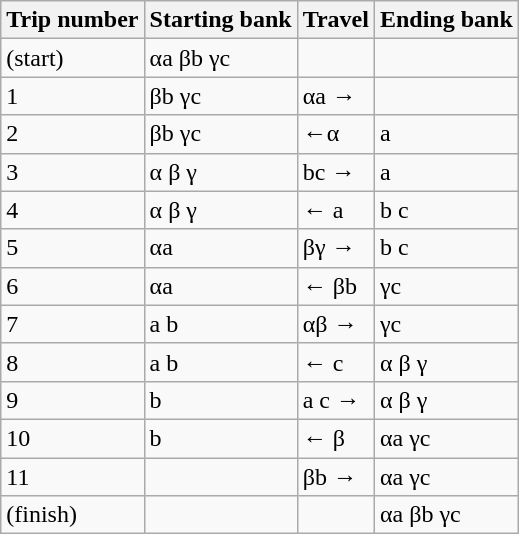<table class="wikitable">
<tr>
<th>Trip number</th>
<th>Starting bank</th>
<th>Travel</th>
<th>Ending bank</th>
</tr>
<tr>
<td>(start)</td>
<td>αa  βb γc</td>
<td></td>
<td></td>
</tr>
<tr>
<td>1</td>
<td>βb γc</td>
<td>αa →</td>
<td></td>
</tr>
<tr>
<td>2</td>
<td>βb γc</td>
<td>←α</td>
<td>a</td>
</tr>
<tr>
<td>3</td>
<td>α β γ</td>
<td>bc →</td>
<td>a</td>
</tr>
<tr>
<td>4</td>
<td>α β γ</td>
<td>← a</td>
<td>b c</td>
</tr>
<tr>
<td>5</td>
<td>αa</td>
<td>βγ →</td>
<td>b c</td>
</tr>
<tr>
<td>6</td>
<td>αa</td>
<td>← βb</td>
<td>γc</td>
</tr>
<tr>
<td>7</td>
<td>a b</td>
<td>αβ →</td>
<td>γc</td>
</tr>
<tr>
<td>8</td>
<td>a b</td>
<td>← c</td>
<td>α β γ</td>
</tr>
<tr>
<td>9</td>
<td>b</td>
<td>a c →</td>
<td>α β γ</td>
</tr>
<tr>
<td>10</td>
<td>b</td>
<td>← β</td>
<td>αa γc</td>
</tr>
<tr>
<td>11</td>
<td></td>
<td>βb →</td>
<td>αa γc</td>
</tr>
<tr>
<td>(finish)</td>
<td></td>
<td></td>
<td>αa βb γc</td>
</tr>
</table>
